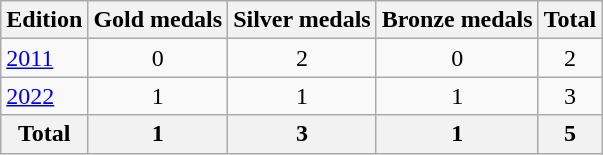<table class="wikitable">
<tr>
<th>Edition</th>
<th>Gold medals</th>
<th>Silver medals</th>
<th>Bronze medals</th>
<th>Total</th>
</tr>
<tr>
<td><a href='#'>2011</a></td>
<td style="text-align:center;">0</td>
<td style="text-align:center;">2</td>
<td style="text-align:center;">0</td>
<td style="text-align:center;">2</td>
</tr>
<tr>
<td><a href='#'>2022</a></td>
<td style="text-align:center;">1</td>
<td style="text-align:center;">1</td>
<td style="text-align:center;">1</td>
<td style="text-align:center;">3</td>
</tr>
<tr>
<th>Total</th>
<th style="text-align:center;">1</th>
<th style="text-align:center;">3</th>
<th style="text-align:center;">1</th>
<th style="text-align:center;">5</th>
</tr>
</table>
